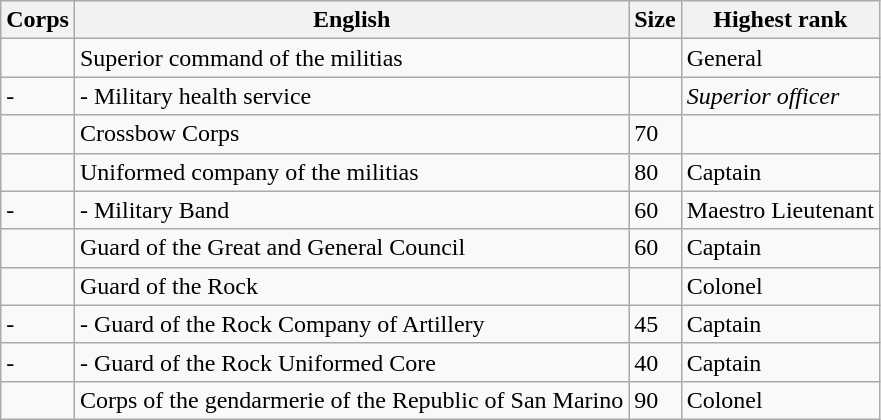<table class="wikitable">
<tr>
<th>Corps</th>
<th>English</th>
<th>Size</th>
<th>Highest rank</th>
</tr>
<tr>
<td></td>
<td>Superior command of the militias</td>
<td></td>
<td>General</td>
</tr>
<tr>
<td>- </td>
<td>- Military health service</td>
<td></td>
<td><em>Superior officer</em></td>
</tr>
<tr>
<td></td>
<td>Crossbow Corps</td>
<td>70</td>
<td></td>
</tr>
<tr>
<td></td>
<td>Uniformed company of the militias</td>
<td>80</td>
<td>Captain</td>
</tr>
<tr>
<td>- </td>
<td>- Military Band</td>
<td>60</td>
<td>Maestro Lieutenant</td>
</tr>
<tr>
<td></td>
<td>Guard of the Great and General Council</td>
<td>60</td>
<td>Captain</td>
</tr>
<tr>
<td></td>
<td>Guard of the Rock</td>
<td></td>
<td>Colonel</td>
</tr>
<tr>
<td>- </td>
<td>- Guard of the Rock Company of Artillery</td>
<td>45</td>
<td>Captain</td>
</tr>
<tr>
<td>- </td>
<td>- Guard of the Rock Uniformed Core</td>
<td>40</td>
<td>Captain</td>
</tr>
<tr>
<td></td>
<td>Corps of the gendarmerie of the Republic of San Marino</td>
<td>90</td>
<td>Colonel</td>
</tr>
</table>
